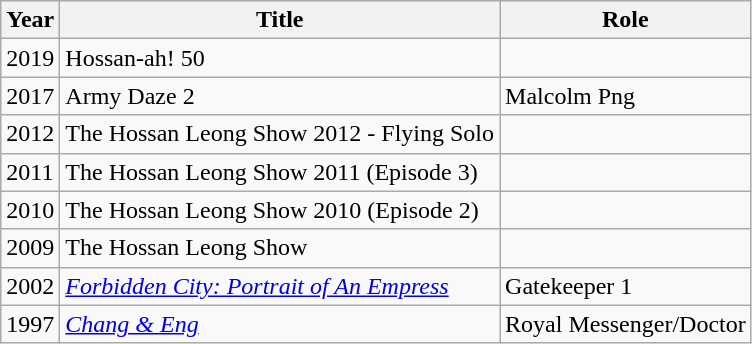<table class=wikitable>
<tr>
<th>Year</th>
<th>Title</th>
<th>Role</th>
</tr>
<tr>
<td>2019</td>
<td>Hossan-ah! 50</td>
<td></td>
</tr>
<tr>
<td>2017</td>
<td>Army Daze 2</td>
<td>Malcolm Png</td>
</tr>
<tr>
<td>2012</td>
<td>The Hossan Leong Show 2012 - Flying Solo</td>
<td></td>
</tr>
<tr>
<td>2011</td>
<td>The Hossan Leong Show 2011 (Episode 3)</td>
<td></td>
</tr>
<tr>
<td>2010</td>
<td>The Hossan Leong Show 2010 (Episode 2)</td>
<td></td>
</tr>
<tr>
<td>2009</td>
<td>The Hossan Leong Show</td>
<td></td>
</tr>
<tr>
<td>2002</td>
<td><em><a href='#'>Forbidden City: Portrait of An Empress</a></em></td>
<td>Gatekeeper 1</td>
</tr>
<tr>
<td>1997</td>
<td><em><a href='#'>Chang & Eng</a></em></td>
<td>Royal Messenger/Doctor</td>
</tr>
</table>
